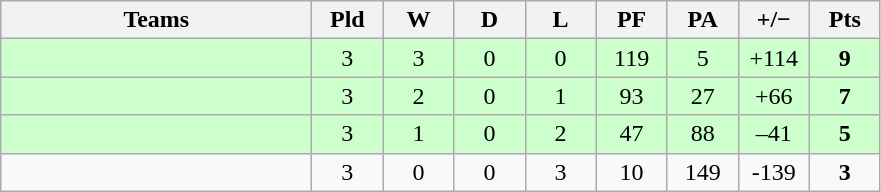<table class="wikitable" style="text-align: center;">
<tr>
<th width="200">Teams</th>
<th width="40">Pld</th>
<th width="40">W</th>
<th width="40">D</th>
<th width="40">L</th>
<th width="40">PF</th>
<th width="40">PA</th>
<th width="40">+/−</th>
<th width="40">Pts</th>
</tr>
<tr style="background:#cfc; width:20px;">
<td align=left></td>
<td>3</td>
<td>3</td>
<td>0</td>
<td>0</td>
<td>119</td>
<td>5</td>
<td>+114</td>
<td><strong>9</strong></td>
</tr>
<tr style="background:#cfc; width:20px;">
<td align=left></td>
<td>3</td>
<td>2</td>
<td>0</td>
<td>1</td>
<td>93</td>
<td>27</td>
<td>+66</td>
<td><strong>7</strong></td>
</tr>
<tr style="background:#cfc; width:20px;">
<td align=left></td>
<td>3</td>
<td>1</td>
<td>0</td>
<td>2</td>
<td>47</td>
<td>88</td>
<td>–41</td>
<td><strong>5</strong></td>
</tr>
<tr>
<td align=left></td>
<td>3</td>
<td>0</td>
<td>0</td>
<td>3</td>
<td>10</td>
<td>149</td>
<td>-139</td>
<td><strong>3</strong></td>
</tr>
</table>
